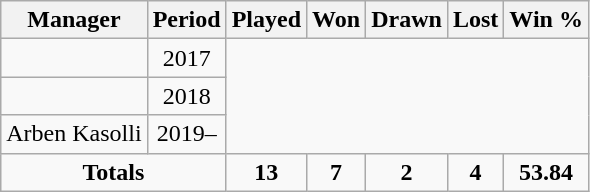<table class="wikitable sortable" style="text-align:center;">
<tr>
<th>Manager</th>
<th>Period</th>
<th>Played</th>
<th>Won</th>
<th>Drawn</th>
<th>Lost</th>
<th>Win %</th>
</tr>
<tr>
<td style="text-align: left;"></td>
<td>2017<br></td>
</tr>
<tr>
<td style="text-align: left;"></td>
<td>2018<br></td>
</tr>
<tr>
<td style="text-align: left;"> Arben Kasolli</td>
<td>2019–<br></td>
</tr>
<tr>
<td colspan="2"><strong>Totals</strong></td>
<td><strong>13</strong></td>
<td><strong>7</strong></td>
<td><strong>2</strong></td>
<td><strong>4</strong></td>
<td><strong>53.84</strong></td>
</tr>
</table>
